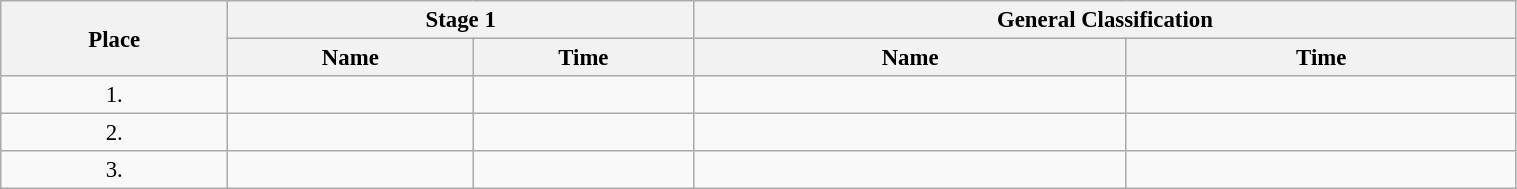<table class=wikitable style="font-size:95%" width="80%">
<tr>
<th rowspan="2">Place</th>
<th colspan="2">Stage 1</th>
<th colspan="2">General Classification</th>
</tr>
<tr>
<th>Name</th>
<th>Time</th>
<th>Name</th>
<th>Time</th>
</tr>
<tr>
<td align="center">1.</td>
<td></td>
<td></td>
<td></td>
<td></td>
</tr>
<tr>
<td align="center">2.</td>
<td></td>
<td></td>
<td></td>
<td></td>
</tr>
<tr>
<td align="center">3.</td>
<td></td>
<td></td>
<td></td>
<td></td>
</tr>
</table>
